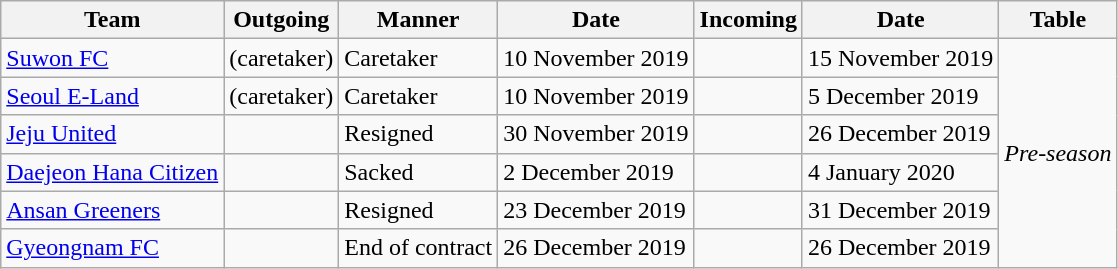<table class="wikitable sortable">
<tr>
<th>Team</th>
<th>Outgoing</th>
<th>Manner</th>
<th>Date</th>
<th>Incoming</th>
<th>Date</th>
<th>Table</th>
</tr>
<tr>
<td><a href='#'>Suwon FC</a></td>
<td>  (caretaker)</td>
<td>Caretaker</td>
<td>10 November 2019</td>
<td> </td>
<td>15 November 2019</td>
<td rowspan="6"><em>Pre-season</em></td>
</tr>
<tr>
<td><a href='#'>Seoul E-Land</a></td>
<td>  (caretaker)</td>
<td>Caretaker</td>
<td>10 November 2019</td>
<td> </td>
<td>5 December 2019</td>
</tr>
<tr>
<td><a href='#'>Jeju United</a></td>
<td> </td>
<td>Resigned</td>
<td>30 November 2019</td>
<td> </td>
<td>26 December 2019</td>
</tr>
<tr>
<td><a href='#'>Daejeon Hana Citizen</a></td>
<td> </td>
<td>Sacked</td>
<td>2 December 2019</td>
<td> </td>
<td>4 January 2020</td>
</tr>
<tr>
<td><a href='#'>Ansan Greeners</a></td>
<td> </td>
<td>Resigned</td>
<td>23 December 2019</td>
<td> </td>
<td>31 December 2019</td>
</tr>
<tr>
<td><a href='#'>Gyeongnam FC</a></td>
<td> </td>
<td>End of contract</td>
<td>26 December 2019</td>
<td> </td>
<td>26 December 2019</td>
</tr>
</table>
